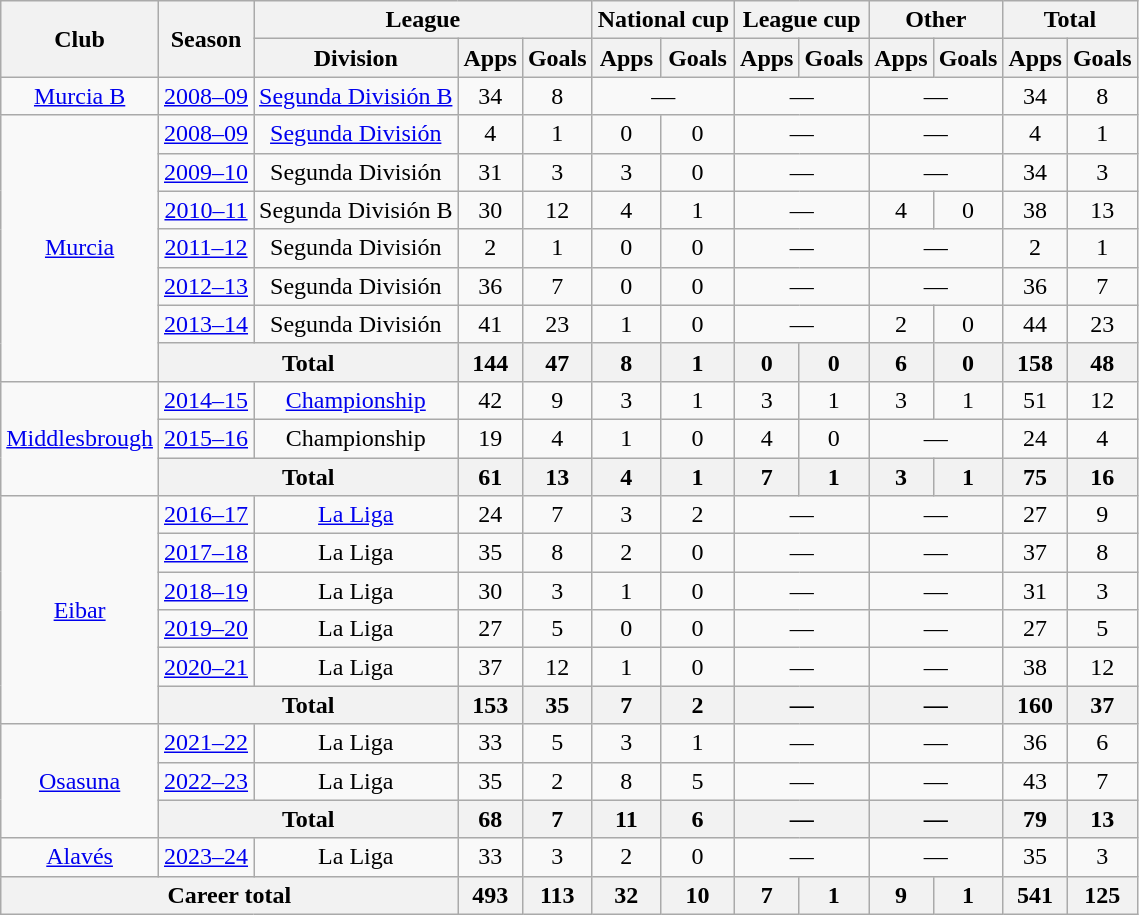<table class="wikitable" style="text-align:center">
<tr>
<th rowspan="2">Club</th>
<th rowspan="2">Season</th>
<th colspan="3">League</th>
<th colspan="2">National cup</th>
<th colspan="2">League cup</th>
<th colspan="2">Other</th>
<th colspan="2">Total</th>
</tr>
<tr>
<th>Division</th>
<th>Apps</th>
<th>Goals</th>
<th>Apps</th>
<th>Goals</th>
<th>Apps</th>
<th>Goals</th>
<th>Apps</th>
<th>Goals</th>
<th>Apps</th>
<th>Goals</th>
</tr>
<tr>
<td><a href='#'>Murcia B</a></td>
<td><a href='#'>2008–09</a></td>
<td><a href='#'>Segunda División B</a></td>
<td>34</td>
<td>8</td>
<td colspan="2">—</td>
<td colspan="2">—</td>
<td colspan="2">—</td>
<td>34</td>
<td>8</td>
</tr>
<tr>
<td rowspan="7"><a href='#'>Murcia</a></td>
<td><a href='#'>2008–09</a></td>
<td><a href='#'>Segunda División</a></td>
<td>4</td>
<td>1</td>
<td>0</td>
<td>0</td>
<td colspan="2">—</td>
<td colspan="2">—</td>
<td>4</td>
<td>1</td>
</tr>
<tr>
<td><a href='#'>2009–10</a></td>
<td>Segunda División</td>
<td>31</td>
<td>3</td>
<td>3</td>
<td>0</td>
<td colspan="2">—</td>
<td colspan="2">—</td>
<td>34</td>
<td>3</td>
</tr>
<tr>
<td><a href='#'>2010–11</a></td>
<td>Segunda División B</td>
<td>30</td>
<td>12</td>
<td>4</td>
<td>1</td>
<td colspan="2">—</td>
<td>4</td>
<td>0</td>
<td>38</td>
<td>13</td>
</tr>
<tr>
<td><a href='#'>2011–12</a></td>
<td>Segunda División</td>
<td>2</td>
<td>1</td>
<td>0</td>
<td>0</td>
<td colspan="2">—</td>
<td colspan="2">—</td>
<td>2</td>
<td>1</td>
</tr>
<tr>
<td><a href='#'>2012–13</a></td>
<td>Segunda División</td>
<td>36</td>
<td>7</td>
<td>0</td>
<td>0</td>
<td colspan="2">—</td>
<td colspan="2">—</td>
<td>36</td>
<td>7</td>
</tr>
<tr>
<td><a href='#'>2013–14</a></td>
<td>Segunda División</td>
<td>41</td>
<td>23</td>
<td>1</td>
<td>0</td>
<td colspan="2">—</td>
<td>2</td>
<td>0</td>
<td>44</td>
<td>23</td>
</tr>
<tr>
<th colspan="2">Total</th>
<th>144</th>
<th>47</th>
<th>8</th>
<th>1</th>
<th>0</th>
<th>0</th>
<th>6</th>
<th>0</th>
<th>158</th>
<th>48</th>
</tr>
<tr>
<td rowspan="3"><a href='#'>Middlesbrough</a></td>
<td><a href='#'>2014–15</a></td>
<td><a href='#'>Championship</a></td>
<td>42</td>
<td>9</td>
<td>3</td>
<td>1</td>
<td>3</td>
<td>1</td>
<td>3</td>
<td>1</td>
<td>51</td>
<td>12</td>
</tr>
<tr>
<td><a href='#'>2015–16</a></td>
<td>Championship</td>
<td>19</td>
<td>4</td>
<td>1</td>
<td>0</td>
<td>4</td>
<td>0</td>
<td colspan="2">—</td>
<td>24</td>
<td>4</td>
</tr>
<tr>
<th colspan="2">Total</th>
<th>61</th>
<th>13</th>
<th>4</th>
<th>1</th>
<th>7</th>
<th>1</th>
<th>3</th>
<th>1</th>
<th>75</th>
<th>16</th>
</tr>
<tr>
<td rowspan="6"><a href='#'>Eibar</a></td>
<td><a href='#'>2016–17</a></td>
<td><a href='#'>La Liga</a></td>
<td>24</td>
<td>7</td>
<td>3</td>
<td>2</td>
<td colspan="2">—</td>
<td colspan="2">—</td>
<td>27</td>
<td>9</td>
</tr>
<tr>
<td><a href='#'>2017–18</a></td>
<td>La Liga</td>
<td>35</td>
<td>8</td>
<td>2</td>
<td>0</td>
<td colspan="2">—</td>
<td colspan="2">—</td>
<td>37</td>
<td>8</td>
</tr>
<tr>
<td><a href='#'>2018–19</a></td>
<td>La Liga</td>
<td>30</td>
<td>3</td>
<td>1</td>
<td>0</td>
<td colspan="2">—</td>
<td colspan="2">—</td>
<td>31</td>
<td>3</td>
</tr>
<tr>
<td><a href='#'>2019–20</a></td>
<td>La Liga</td>
<td>27</td>
<td>5</td>
<td>0</td>
<td>0</td>
<td colspan="2">—</td>
<td colspan="2">—</td>
<td>27</td>
<td>5</td>
</tr>
<tr>
<td><a href='#'>2020–21</a></td>
<td>La Liga</td>
<td>37</td>
<td>12</td>
<td>1</td>
<td>0</td>
<td colspan="2">—</td>
<td colspan="2">—</td>
<td>38</td>
<td>12</td>
</tr>
<tr>
<th colspan="2">Total</th>
<th>153</th>
<th>35</th>
<th>7</th>
<th>2</th>
<th colspan="2">—</th>
<th colspan="2">—</th>
<th>160</th>
<th>37</th>
</tr>
<tr>
<td rowspan="3"><a href='#'>Osasuna</a></td>
<td><a href='#'>2021–22</a></td>
<td>La Liga</td>
<td>33</td>
<td>5</td>
<td>3</td>
<td>1</td>
<td colspan="2">—</td>
<td colspan="2">—</td>
<td>36</td>
<td>6</td>
</tr>
<tr>
<td><a href='#'>2022–23</a></td>
<td>La Liga</td>
<td>35</td>
<td>2</td>
<td>8</td>
<td>5</td>
<td colspan="2">—</td>
<td colspan="2">—</td>
<td>43</td>
<td>7</td>
</tr>
<tr>
<th colspan="2">Total</th>
<th>68</th>
<th>7</th>
<th>11</th>
<th>6</th>
<th colspan="2">—</th>
<th colspan="2">—</th>
<th>79</th>
<th>13</th>
</tr>
<tr>
<td><a href='#'>Alavés</a></td>
<td><a href='#'>2023–24</a></td>
<td>La Liga</td>
<td>33</td>
<td>3</td>
<td>2</td>
<td>0</td>
<td colspan="2">—</td>
<td colspan="2">—</td>
<td>35</td>
<td>3</td>
</tr>
<tr>
<th colspan="3">Career total</th>
<th>493</th>
<th>113</th>
<th>32</th>
<th>10</th>
<th>7</th>
<th>1</th>
<th>9</th>
<th>1</th>
<th>541</th>
<th>125</th>
</tr>
</table>
